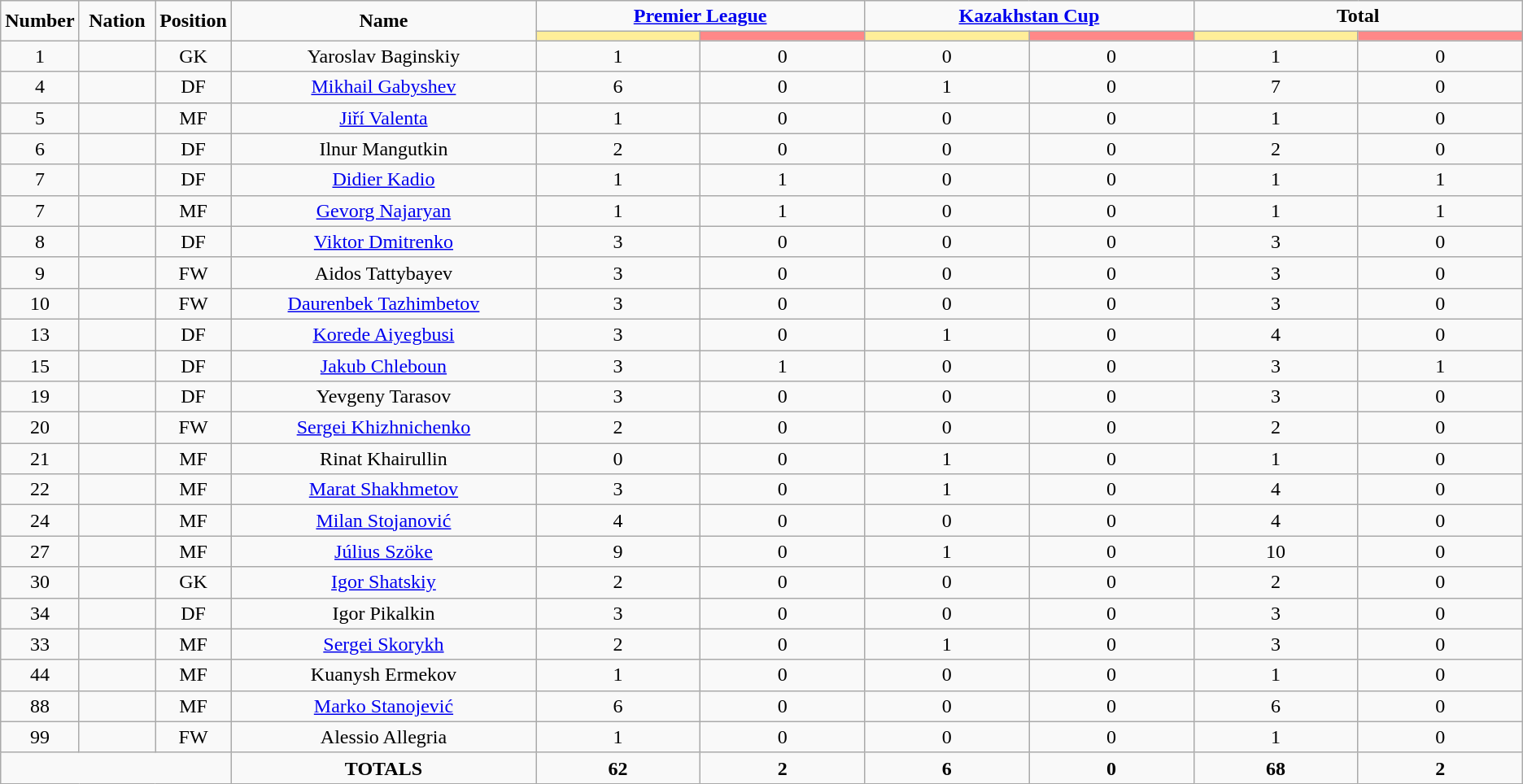<table class="wikitable" style="text-align:center;">
<tr>
<td rowspan="2"  style="width:5%; text-align:center;"><strong>Number</strong></td>
<td rowspan="2"  style="width:5%; text-align:center;"><strong>Nation</strong></td>
<td rowspan="2"  style="width:5%; text-align:center;"><strong>Position</strong></td>
<td rowspan="2"  style="width:20%; text-align:center;"><strong>Name</strong></td>
<td colspan="2" style="text-align:center;"><strong><a href='#'>Premier League</a></strong></td>
<td colspan="2" style="text-align:center;"><strong><a href='#'>Kazakhstan Cup</a></strong></td>
<td colspan="2" style="text-align:center;"><strong>Total</strong></td>
</tr>
<tr>
<th style="width:60px; background:#fe9;"></th>
<th style="width:60px; background:#ff8888;"></th>
<th style="width:60px; background:#fe9;"></th>
<th style="width:60px; background:#ff8888;"></th>
<th style="width:60px; background:#fe9;"></th>
<th style="width:60px; background:#ff8888;"></th>
</tr>
<tr>
<td>1</td>
<td></td>
<td>GK</td>
<td>Yaroslav Baginskiy</td>
<td>1</td>
<td>0</td>
<td>0</td>
<td>0</td>
<td>1</td>
<td>0</td>
</tr>
<tr>
<td>4</td>
<td></td>
<td>DF</td>
<td><a href='#'>Mikhail Gabyshev</a></td>
<td>6</td>
<td>0</td>
<td>1</td>
<td>0</td>
<td>7</td>
<td>0</td>
</tr>
<tr>
<td>5</td>
<td></td>
<td>MF</td>
<td><a href='#'>Jiří Valenta</a></td>
<td>1</td>
<td>0</td>
<td>0</td>
<td>0</td>
<td>1</td>
<td>0</td>
</tr>
<tr>
<td>6</td>
<td></td>
<td>DF</td>
<td>Ilnur Mangutkin</td>
<td>2</td>
<td>0</td>
<td>0</td>
<td>0</td>
<td>2</td>
<td>0</td>
</tr>
<tr>
<td>7</td>
<td></td>
<td>DF</td>
<td><a href='#'>Didier Kadio</a></td>
<td>1</td>
<td>1</td>
<td>0</td>
<td>0</td>
<td>1</td>
<td>1</td>
</tr>
<tr>
<td>7</td>
<td></td>
<td>MF</td>
<td><a href='#'>Gevorg Najaryan</a></td>
<td>1</td>
<td>1</td>
<td>0</td>
<td>0</td>
<td>1</td>
<td>1</td>
</tr>
<tr>
<td>8</td>
<td></td>
<td>DF</td>
<td><a href='#'>Viktor Dmitrenko</a></td>
<td>3</td>
<td>0</td>
<td>0</td>
<td>0</td>
<td>3</td>
<td>0</td>
</tr>
<tr>
<td>9</td>
<td></td>
<td>FW</td>
<td>Aidos Tattybayev</td>
<td>3</td>
<td>0</td>
<td>0</td>
<td>0</td>
<td>3</td>
<td>0</td>
</tr>
<tr>
<td>10</td>
<td></td>
<td>FW</td>
<td><a href='#'>Daurenbek Tazhimbetov</a></td>
<td>3</td>
<td>0</td>
<td>0</td>
<td>0</td>
<td>3</td>
<td>0</td>
</tr>
<tr>
<td>13</td>
<td></td>
<td>DF</td>
<td><a href='#'>Korede Aiyegbusi</a></td>
<td>3</td>
<td>0</td>
<td>1</td>
<td>0</td>
<td>4</td>
<td>0</td>
</tr>
<tr>
<td>15</td>
<td></td>
<td>DF</td>
<td><a href='#'>Jakub Chleboun</a></td>
<td>3</td>
<td>1</td>
<td>0</td>
<td>0</td>
<td>3</td>
<td>1</td>
</tr>
<tr>
<td>19</td>
<td></td>
<td>DF</td>
<td>Yevgeny Tarasov</td>
<td>3</td>
<td>0</td>
<td>0</td>
<td>0</td>
<td>3</td>
<td>0</td>
</tr>
<tr>
<td>20</td>
<td></td>
<td>FW</td>
<td><a href='#'>Sergei Khizhnichenko</a></td>
<td>2</td>
<td>0</td>
<td>0</td>
<td>0</td>
<td>2</td>
<td>0</td>
</tr>
<tr>
<td>21</td>
<td></td>
<td>MF</td>
<td>Rinat Khairullin</td>
<td>0</td>
<td>0</td>
<td>1</td>
<td>0</td>
<td>1</td>
<td>0</td>
</tr>
<tr>
<td>22</td>
<td></td>
<td>MF</td>
<td><a href='#'>Marat Shakhmetov</a></td>
<td>3</td>
<td>0</td>
<td>1</td>
<td>0</td>
<td>4</td>
<td>0</td>
</tr>
<tr>
<td>24</td>
<td></td>
<td>MF</td>
<td><a href='#'>Milan Stojanović</a></td>
<td>4</td>
<td>0</td>
<td>0</td>
<td>0</td>
<td>4</td>
<td>0</td>
</tr>
<tr>
<td>27</td>
<td></td>
<td>MF</td>
<td><a href='#'>Július Szöke</a></td>
<td>9</td>
<td>0</td>
<td>1</td>
<td>0</td>
<td>10</td>
<td>0</td>
</tr>
<tr>
<td>30</td>
<td></td>
<td>GK</td>
<td><a href='#'>Igor Shatskiy</a></td>
<td>2</td>
<td>0</td>
<td>0</td>
<td>0</td>
<td>2</td>
<td>0</td>
</tr>
<tr>
<td>34</td>
<td></td>
<td>DF</td>
<td>Igor Pikalkin</td>
<td>3</td>
<td>0</td>
<td>0</td>
<td>0</td>
<td>3</td>
<td>0</td>
</tr>
<tr>
<td>33</td>
<td></td>
<td>MF</td>
<td><a href='#'>Sergei Skorykh</a></td>
<td>2</td>
<td>0</td>
<td>1</td>
<td>0</td>
<td>3</td>
<td>0</td>
</tr>
<tr>
<td>44</td>
<td></td>
<td>MF</td>
<td>Kuanysh Ermekov</td>
<td>1</td>
<td>0</td>
<td>0</td>
<td>0</td>
<td>1</td>
<td>0</td>
</tr>
<tr>
<td>88</td>
<td></td>
<td>MF</td>
<td><a href='#'>Marko Stanojević</a></td>
<td>6</td>
<td>0</td>
<td>0</td>
<td>0</td>
<td>6</td>
<td>0</td>
</tr>
<tr>
<td>99</td>
<td></td>
<td>FW</td>
<td>Alessio Allegria</td>
<td>1</td>
<td>0</td>
<td>0</td>
<td>0</td>
<td>1</td>
<td>0</td>
</tr>
<tr>
<td colspan="3"></td>
<td><strong>TOTALS</strong></td>
<td><strong>62</strong></td>
<td><strong>2</strong></td>
<td><strong>6</strong></td>
<td><strong>0</strong></td>
<td><strong>68</strong></td>
<td><strong>2</strong></td>
</tr>
</table>
